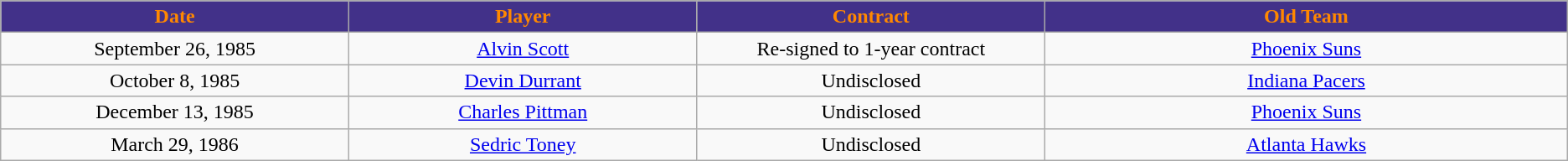<table class="wikitable">
<tr>
<th style="background:#423189; color:#FF8800" width="10%">Date</th>
<th style="background:#423189; color:#FF8800" width="10%">Player</th>
<th style="background:#423189; color:#FF8800" width="10%">Contract</th>
<th style="background:#423189; color:#FF8800" width="15%">Old Team</th>
</tr>
<tr style="text-align: center">
<td>September 26, 1985</td>
<td><a href='#'>Alvin Scott</a></td>
<td>Re-signed to 1-year contract</td>
<td><a href='#'>Phoenix Suns</a></td>
</tr>
<tr style="text-align: center">
<td>October 8, 1985</td>
<td><a href='#'>Devin Durrant</a></td>
<td>Undisclosed</td>
<td><a href='#'>Indiana Pacers</a></td>
</tr>
<tr style="text-align: center">
<td>December 13, 1985</td>
<td><a href='#'>Charles Pittman</a></td>
<td>Undisclosed</td>
<td><a href='#'>Phoenix Suns</a></td>
</tr>
<tr style="text-align: center">
<td>March 29, 1986</td>
<td><a href='#'>Sedric Toney</a></td>
<td>Undisclosed</td>
<td><a href='#'>Atlanta Hawks</a></td>
</tr>
</table>
